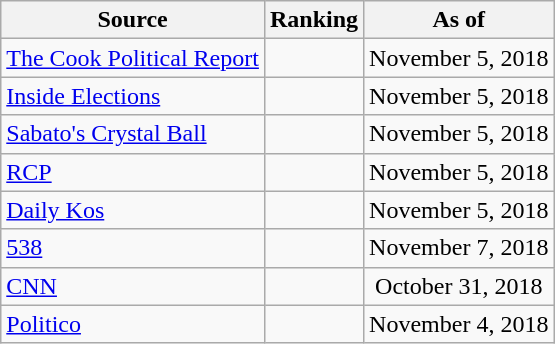<table class="wikitable" style="text-align:center">
<tr>
<th>Source</th>
<th>Ranking</th>
<th>As of</th>
</tr>
<tr>
<td align=left><a href='#'>The Cook Political Report</a></td>
<td></td>
<td>November 5, 2018</td>
</tr>
<tr>
<td align=left><a href='#'>Inside Elections</a></td>
<td></td>
<td>November 5, 2018</td>
</tr>
<tr>
<td align=left><a href='#'>Sabato's Crystal Ball</a></td>
<td></td>
<td>November 5, 2018</td>
</tr>
<tr>
<td align="left"><a href='#'>RCP</a></td>
<td></td>
<td>November 5, 2018</td>
</tr>
<tr>
<td align="left"><a href='#'>Daily Kos</a></td>
<td></td>
<td>November 5, 2018</td>
</tr>
<tr>
<td align="left"><a href='#'>538</a></td>
<td></td>
<td>November 7, 2018</td>
</tr>
<tr>
<td align="left"><a href='#'>CNN</a></td>
<td></td>
<td>October 31, 2018</td>
</tr>
<tr>
<td align="left"><a href='#'>Politico</a></td>
<td></td>
<td>November 4, 2018</td>
</tr>
</table>
